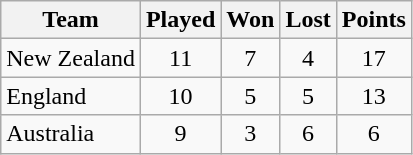<table class="wikitable right" style="text-align: center">
<tr>
<th>Team</th>
<th>Played</th>
<th>Won</th>
<th>Lost</th>
<th>Points</th>
</tr>
<tr>
<td align="left"> New Zealand</td>
<td>11</td>
<td>7</td>
<td>4</td>
<td>17</td>
</tr>
<tr>
<td align="left"> England</td>
<td>10</td>
<td>5</td>
<td>5</td>
<td>13</td>
</tr>
<tr>
<td align="left"> Australia</td>
<td>9</td>
<td>3</td>
<td>6</td>
<td>6</td>
</tr>
</table>
